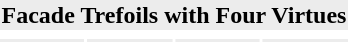<table align=left>
<tr>
<th colspan="4" style="background:#ECECEC; "><strong>Facade Trefoils with Four Virtues</strong></th>
</tr>
<tr>
<td></td>
<td></td>
<td></td>
<td></td>
</tr>
<tr>
<td style="background:#ECECEC; "></td>
<td style="background:#ECECEC;"></td>
<td style="background:#ECECEC;"></td>
<td style="background:#ECECEC;"></td>
</tr>
</table>
